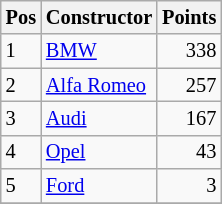<table class="wikitable"   style="font-size:   85%;">
<tr>
<th>Pos</th>
<th>Constructor</th>
<th>Points</th>
</tr>
<tr>
<td>1</td>
<td> <a href='#'>BMW</a></td>
<td align="right">338</td>
</tr>
<tr>
<td>2</td>
<td> <a href='#'>Alfa Romeo</a></td>
<td align="right">257</td>
</tr>
<tr>
<td>3</td>
<td> <a href='#'>Audi</a></td>
<td align="right">167</td>
</tr>
<tr>
<td>4</td>
<td> <a href='#'>Opel</a></td>
<td align="right">43</td>
</tr>
<tr>
<td>5</td>
<td> <a href='#'>Ford</a></td>
<td align="right">3</td>
</tr>
<tr>
</tr>
</table>
